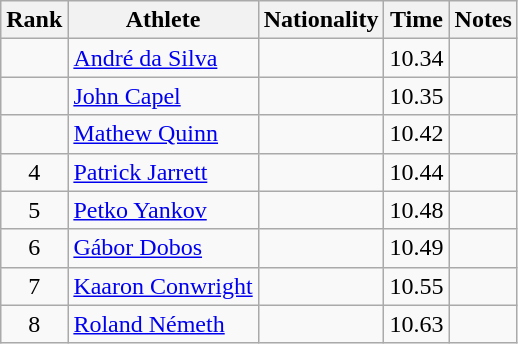<table class="wikitable sortable" style="text-align:center">
<tr>
<th>Rank</th>
<th>Athlete</th>
<th>Nationality</th>
<th>Time</th>
<th>Notes</th>
</tr>
<tr>
<td></td>
<td align=left><a href='#'>André da Silva</a></td>
<td align=left></td>
<td>10.34</td>
<td></td>
</tr>
<tr>
<td></td>
<td align=left><a href='#'>John Capel</a></td>
<td align=left></td>
<td>10.35</td>
<td></td>
</tr>
<tr>
<td></td>
<td align=left><a href='#'>Mathew Quinn</a></td>
<td align=left></td>
<td>10.42</td>
<td></td>
</tr>
<tr>
<td>4</td>
<td align=left><a href='#'>Patrick Jarrett</a></td>
<td align=left></td>
<td>10.44</td>
<td></td>
</tr>
<tr>
<td>5</td>
<td align=left><a href='#'>Petko Yankov</a></td>
<td align=left></td>
<td>10.48</td>
<td></td>
</tr>
<tr>
<td>6</td>
<td align=left><a href='#'>Gábor Dobos</a></td>
<td align=left></td>
<td>10.49</td>
<td></td>
</tr>
<tr>
<td>7</td>
<td align=left><a href='#'>Kaaron Conwright</a></td>
<td align=left></td>
<td>10.55</td>
<td></td>
</tr>
<tr>
<td>8</td>
<td align=left><a href='#'>Roland Németh</a></td>
<td align=left></td>
<td>10.63</td>
<td></td>
</tr>
</table>
